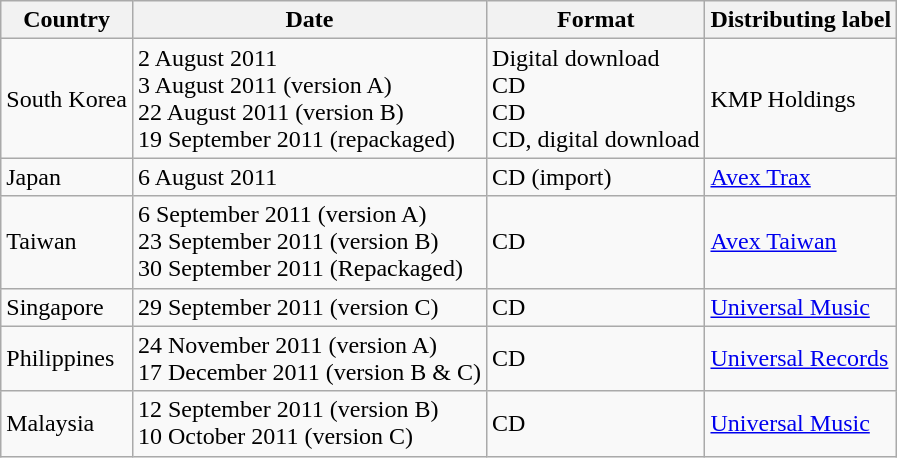<table class="wikitable">
<tr>
<th>Country</th>
<th>Date</th>
<th>Format</th>
<th>Distributing label</th>
</tr>
<tr>
<td>South Korea</td>
<td>2 August 2011<br>3 August 2011 (version A)<br>22 August 2011 (version B)<br>19 September 2011 (repackaged)</td>
<td>Digital download<br>CD<br>CD<br>CD, digital download</td>
<td>KMP Holdings</td>
</tr>
<tr>
<td>Japan</td>
<td>6 August 2011</td>
<td>CD (import)</td>
<td><a href='#'>Avex Trax</a></td>
</tr>
<tr>
<td>Taiwan</td>
<td>6 September 2011 (version A)<br>23 September 2011 (version B)<br>30 September 2011 (Repackaged)</td>
<td>CD</td>
<td><a href='#'>Avex Taiwan</a></td>
</tr>
<tr>
<td>Singapore</td>
<td>29 September 2011 (version C)</td>
<td>CD</td>
<td><a href='#'>Universal Music</a></td>
</tr>
<tr>
<td>Philippines</td>
<td>24 November 2011 (version A)<br>17 December 2011 (version B & C)</td>
<td>CD</td>
<td><a href='#'>Universal Records</a></td>
</tr>
<tr>
<td>Malaysia</td>
<td>12 September 2011 (version B)<br>10 October 2011 (version C)</td>
<td>CD</td>
<td><a href='#'>Universal Music</a></td>
</tr>
</table>
